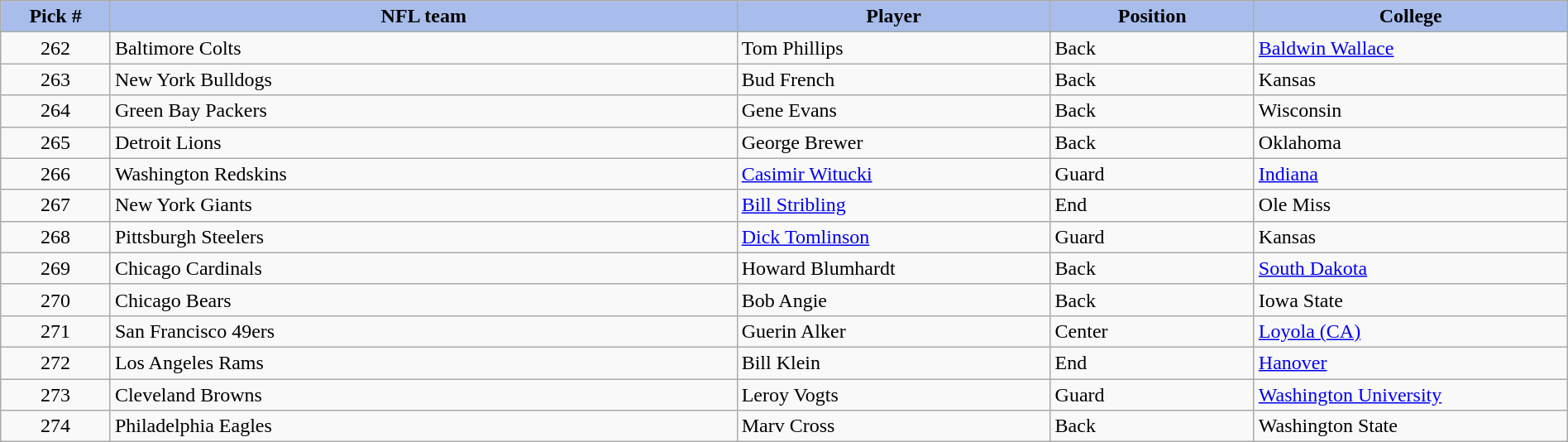<table class="wikitable sortable sortable" style="width: 100%">
<tr>
<th style="background:#A8BDEC;" width=7%>Pick #</th>
<th width=40% style="background:#A8BDEC;">NFL team</th>
<th width=20% style="background:#A8BDEC;">Player</th>
<th width=13% style="background:#A8BDEC;">Position</th>
<th style="background:#A8BDEC;">College</th>
</tr>
<tr>
<td align=center>262</td>
<td>Baltimore Colts</td>
<td>Tom Phillips</td>
<td>Back</td>
<td><a href='#'>Baldwin Wallace</a></td>
</tr>
<tr>
<td align=center>263</td>
<td>New York Bulldogs</td>
<td>Bud French</td>
<td>Back</td>
<td>Kansas</td>
</tr>
<tr>
<td align=center>264</td>
<td>Green Bay Packers</td>
<td>Gene Evans</td>
<td>Back</td>
<td>Wisconsin</td>
</tr>
<tr>
<td align=center>265</td>
<td>Detroit Lions</td>
<td>George Brewer</td>
<td>Back</td>
<td>Oklahoma</td>
</tr>
<tr>
<td align=center>266</td>
<td>Washington Redskins</td>
<td><a href='#'>Casimir Witucki</a></td>
<td>Guard</td>
<td><a href='#'>Indiana</a></td>
</tr>
<tr>
<td align=center>267</td>
<td>New York Giants</td>
<td><a href='#'>Bill Stribling</a></td>
<td>End</td>
<td>Ole Miss</td>
</tr>
<tr>
<td align=center>268</td>
<td>Pittsburgh Steelers</td>
<td><a href='#'>Dick Tomlinson</a></td>
<td>Guard</td>
<td>Kansas</td>
</tr>
<tr>
<td align=center>269</td>
<td>Chicago Cardinals</td>
<td>Howard Blumhardt</td>
<td>Back</td>
<td><a href='#'>South Dakota</a></td>
</tr>
<tr>
<td align=center>270</td>
<td>Chicago Bears</td>
<td>Bob Angie</td>
<td>Back</td>
<td>Iowa State</td>
</tr>
<tr>
<td align=center>271</td>
<td>San Francisco 49ers</td>
<td>Guerin Alker</td>
<td>Center</td>
<td><a href='#'>Loyola (CA)</a></td>
</tr>
<tr>
<td align=center>272</td>
<td>Los Angeles Rams</td>
<td>Bill Klein</td>
<td>End</td>
<td><a href='#'>Hanover</a></td>
</tr>
<tr>
<td align=center>273</td>
<td>Cleveland Browns</td>
<td>Leroy Vogts</td>
<td>Guard</td>
<td><a href='#'>Washington University</a></td>
</tr>
<tr>
<td align=center>274</td>
<td>Philadelphia Eagles</td>
<td>Marv Cross</td>
<td>Back</td>
<td>Washington State</td>
</tr>
</table>
